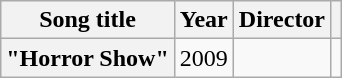<table class="wikitable plainrowheaders sortable" style="text-align:center">
<tr>
<th scope="col">Song title</th>
<th scope="col">Year</th>
<th scope="col">Director</th>
<th scope="col" class="unsortable"></th>
</tr>
<tr>
<th scope="row">"Horror Show"<br></th>
<td>2009</td>
<td></td>
<td></td>
</tr>
</table>
